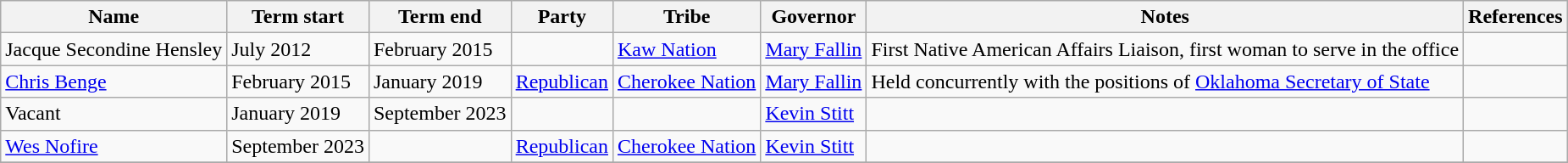<table class="wikitable sortable">
<tr>
<th>Name</th>
<th>Term start</th>
<th>Term end</th>
<th>Party</th>
<th>Tribe</th>
<th>Governor</th>
<th>Notes</th>
<th>References</th>
</tr>
<tr>
<td>Jacque Secondine Hensley</td>
<td>July 2012</td>
<td>February 2015</td>
<td></td>
<td><a href='#'>Kaw Nation</a></td>
<td><a href='#'>Mary Fallin</a></td>
<td>First Native American Affairs Liaison, first woman to serve in the office</td>
<td></td>
</tr>
<tr>
<td><a href='#'>Chris Benge</a></td>
<td>February 2015</td>
<td>January 2019</td>
<td><a href='#'>Republican</a></td>
<td><a href='#'>Cherokee Nation</a></td>
<td><a href='#'>Mary Fallin</a></td>
<td>Held concurrently with the positions of <a href='#'>Oklahoma Secretary of State</a></td>
<td></td>
</tr>
<tr>
<td>Vacant</td>
<td>January 2019</td>
<td>September 2023</td>
<td></td>
<td></td>
<td><a href='#'>Kevin Stitt</a></td>
<td></td>
<td></td>
</tr>
<tr>
<td><a href='#'>Wes Nofire</a></td>
<td>September 2023</td>
<td></td>
<td><a href='#'>Republican</a></td>
<td><a href='#'>Cherokee Nation</a></td>
<td><a href='#'>Kevin Stitt</a></td>
<td></td>
<td></td>
</tr>
<tr>
</tr>
</table>
